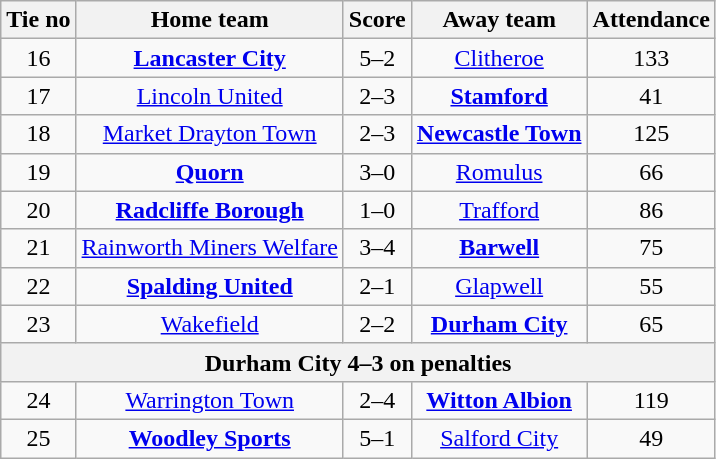<table class="wikitable" style="text-align: center">
<tr>
<th>Tie no</th>
<th>Home team</th>
<th>Score</th>
<th>Away team</th>
<th>Attendance</th>
</tr>
<tr>
<td>16</td>
<td><strong><a href='#'>Lancaster City</a></strong></td>
<td>5–2</td>
<td><a href='#'>Clitheroe</a></td>
<td>133</td>
</tr>
<tr>
<td>17</td>
<td><a href='#'>Lincoln United</a></td>
<td>2–3</td>
<td><strong><a href='#'>Stamford</a></strong></td>
<td>41</td>
</tr>
<tr>
<td>18</td>
<td><a href='#'>Market Drayton Town</a></td>
<td>2–3</td>
<td><strong><a href='#'>Newcastle Town</a></strong></td>
<td>125</td>
</tr>
<tr>
<td>19</td>
<td><strong><a href='#'>Quorn</a></strong></td>
<td>3–0</td>
<td><a href='#'>Romulus</a></td>
<td>66</td>
</tr>
<tr>
<td>20</td>
<td><strong><a href='#'>Radcliffe Borough</a></strong></td>
<td>1–0</td>
<td><a href='#'>Trafford</a></td>
<td>86</td>
</tr>
<tr>
<td>21</td>
<td><a href='#'>Rainworth Miners Welfare</a></td>
<td>3–4</td>
<td><strong><a href='#'>Barwell</a></strong></td>
<td>75</td>
</tr>
<tr>
<td>22</td>
<td><strong><a href='#'>Spalding United</a></strong></td>
<td>2–1</td>
<td><a href='#'>Glapwell</a></td>
<td>55</td>
</tr>
<tr>
<td>23</td>
<td><a href='#'>Wakefield</a></td>
<td>2–2</td>
<td><strong><a href='#'>Durham City</a></strong></td>
<td>65</td>
</tr>
<tr>
<th colspan="5">Durham City 4–3 on penalties</th>
</tr>
<tr>
<td>24</td>
<td><a href='#'>Warrington Town</a></td>
<td>2–4</td>
<td><strong><a href='#'>Witton Albion</a></strong></td>
<td>119</td>
</tr>
<tr>
<td>25</td>
<td><strong><a href='#'>Woodley Sports</a></strong></td>
<td>5–1</td>
<td><a href='#'>Salford City</a></td>
<td>49</td>
</tr>
</table>
